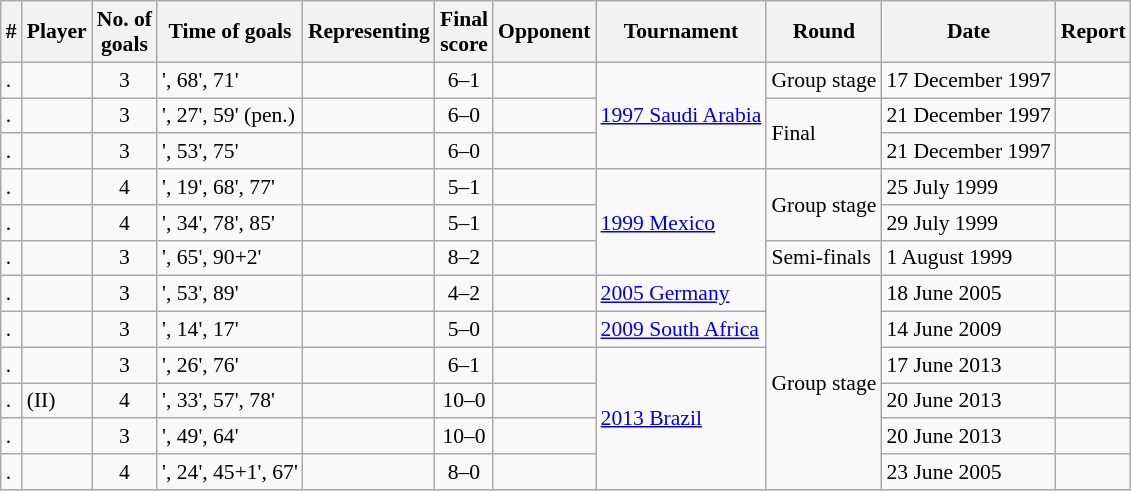<table class="wikitable sortable" style="font-size:90%;">
<tr>
<th>#</th>
<th>Player</th>
<th>No. of<br>goals</th>
<th>Time of goals</th>
<th>Representing</th>
<th>Final<br>score </th>
<th>Opponent</th>
<th>Tournament</th>
<th>Round</th>
<th>Date</th>
<th>Report</th>
</tr>
<tr>
<td>.</td>
<td></td>
<td align=center>3</td>
<td>', 68', 71'</td>
<td></td>
<td align=center>6–1</td>
<td></td>
<td rowspan=3><a href='#'>1997 Saudi Arabia</a></td>
<td>Group stage</td>
<td>17 December 1997</td>
<td></td>
</tr>
<tr>
<td>.</td>
<td></td>
<td align=center>3</td>
<td>', 27', 59' (pen.)</td>
<td></td>
<td align=center>6–0</td>
<td></td>
<td rowspan=2>Final</td>
<td>21 December 1997</td>
<td></td>
</tr>
<tr>
<td>.</td>
<td></td>
<td align=center>3</td>
<td>', 53', 75'</td>
<td></td>
<td align=center>6–0</td>
<td></td>
<td>21 December 1997</td>
<td></td>
</tr>
<tr>
<td>.</td>
<td></td>
<td align=center>4</td>
<td>', 19', 68', 77'</td>
<td></td>
<td align=center>5–1</td>
<td></td>
<td rowspan=3><a href='#'>1999 Mexico</a></td>
<td rowspan=2>Group stage</td>
<td>25 July 1999</td>
<td></td>
</tr>
<tr>
<td>.</td>
<td></td>
<td align=center>4</td>
<td>', 34', 78', 85'</td>
<td></td>
<td align=center>5–1</td>
<td></td>
<td>29 July 1999</td>
<td></td>
</tr>
<tr>
<td>.</td>
<td></td>
<td align=center>3</td>
<td>', 65', 90+2'</td>
<td></td>
<td align=center>8–2</td>
<td></td>
<td>Semi-finals</td>
<td>1 August 1999</td>
<td></td>
</tr>
<tr>
<td>.</td>
<td></td>
<td align=center>3</td>
<td>', 53', 89'</td>
<td></td>
<td align=center>4–2</td>
<td></td>
<td><a href='#'>2005 Germany</a></td>
<td rowspan=6>Group stage</td>
<td>18 June 2005</td>
<td></td>
</tr>
<tr>
<td>.</td>
<td></td>
<td align=center>3</td>
<td>', 14', 17'</td>
<td></td>
<td align=center>5–0</td>
<td></td>
<td><a href='#'>2009 South Africa</a></td>
<td>14 June 2009</td>
<td></td>
</tr>
<tr>
<td>.</td>
<td></td>
<td align=center>3</td>
<td>', 26', 76'</td>
<td></td>
<td align=center>6–1</td>
<td></td>
<td rowspan=4><a href='#'>2013 Brazil</a></td>
<td>17 June 2013</td>
<td></td>
</tr>
<tr>
<td>.</td>
<td> (II)</td>
<td align=center>4</td>
<td>', 33', 57', 78'</td>
<td></td>
<td align=center>10–0</td>
<td></td>
<td>20 June 2013</td>
<td></td>
</tr>
<tr>
<td>.</td>
<td></td>
<td align=center>3</td>
<td>', 49', 64'</td>
<td></td>
<td align=center>10–0</td>
<td></td>
<td>20 June 2013</td>
<td></td>
</tr>
<tr>
<td>.</td>
<td></td>
<td align=center>4</td>
<td>', 24', 45+1', 67'</td>
<td></td>
<td align=center>8–0</td>
<td></td>
<td>23 June 2005</td>
<td></td>
</tr>
</table>
